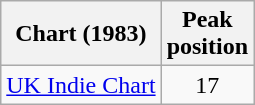<table class="wikitable sortable">
<tr>
<th scope="col">Chart (1983)</th>
<th scope="col">Peak<br>position</th>
</tr>
<tr>
<td><a href='#'>UK Indie Chart</a></td>
<td style="text-align:center;">17</td>
</tr>
</table>
